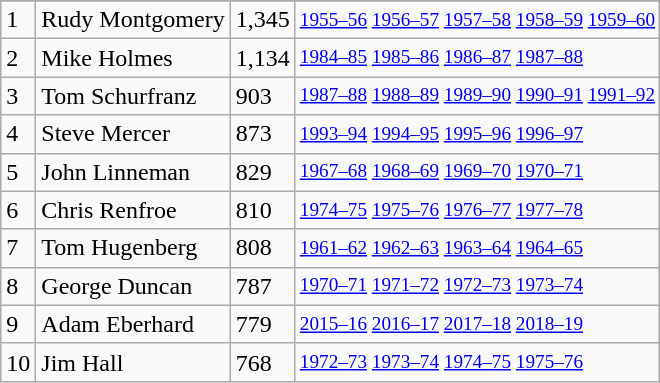<table class="wikitable">
<tr>
</tr>
<tr>
<td>1</td>
<td>Rudy Montgomery</td>
<td>1,345</td>
<td style="font-size:80%;"><a href='#'>1955–56</a> <a href='#'>1956–57</a> <a href='#'>1957–58</a> <a href='#'>1958–59</a> <a href='#'>1959–60</a></td>
</tr>
<tr>
<td>2</td>
<td>Mike Holmes</td>
<td>1,134</td>
<td style="font-size:80%;"><a href='#'>1984–85</a> <a href='#'>1985–86</a> <a href='#'>1986–87</a> <a href='#'>1987–88</a></td>
</tr>
<tr>
<td>3</td>
<td>Tom Schurfranz</td>
<td>903</td>
<td style="font-size:80%;"><a href='#'>1987–88</a> <a href='#'>1988–89</a> <a href='#'>1989–90</a> <a href='#'>1990–91</a> <a href='#'>1991–92</a></td>
</tr>
<tr>
<td>4</td>
<td>Steve Mercer</td>
<td>873</td>
<td style="font-size:80%;"><a href='#'>1993–94</a> <a href='#'>1994–95</a> <a href='#'>1995–96</a> <a href='#'>1996–97</a></td>
</tr>
<tr>
<td>5</td>
<td>John Linneman</td>
<td>829</td>
<td style="font-size:80%;"><a href='#'>1967–68</a> <a href='#'>1968–69</a> <a href='#'>1969–70</a> <a href='#'>1970–71</a></td>
</tr>
<tr>
<td>6</td>
<td>Chris Renfroe</td>
<td>810</td>
<td style="font-size:80%;"><a href='#'>1974–75</a> <a href='#'>1975–76</a> <a href='#'>1976–77</a> <a href='#'>1977–78</a></td>
</tr>
<tr>
<td>7</td>
<td>Tom Hugenberg</td>
<td>808</td>
<td style="font-size:80%;"><a href='#'>1961–62</a> <a href='#'>1962–63</a> <a href='#'>1963–64</a> <a href='#'>1964–65</a></td>
</tr>
<tr>
<td>8</td>
<td>George Duncan</td>
<td>787</td>
<td style="font-size:80%;"><a href='#'>1970–71</a> <a href='#'>1971–72</a> <a href='#'>1972–73</a> <a href='#'>1973–74</a></td>
</tr>
<tr>
<td>9</td>
<td>Adam Eberhard</td>
<td>779</td>
<td style="font-size:80%;"><a href='#'>2015–16</a> <a href='#'>2016–17</a> <a href='#'>2017–18</a> <a href='#'>2018–19</a></td>
</tr>
<tr>
<td>10</td>
<td>Jim Hall</td>
<td>768</td>
<td style="font-size:80%;"><a href='#'>1972–73</a> <a href='#'>1973–74</a> <a href='#'>1974–75</a> <a href='#'>1975–76</a></td>
</tr>
</table>
